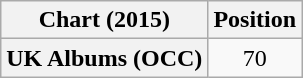<table class="wikitable plainrowheaders" style="text-align:center">
<tr>
<th scope="col">Chart (2015)</th>
<th scope="col">Position</th>
</tr>
<tr>
<th scope="row">UK Albums (OCC)</th>
<td>70</td>
</tr>
</table>
